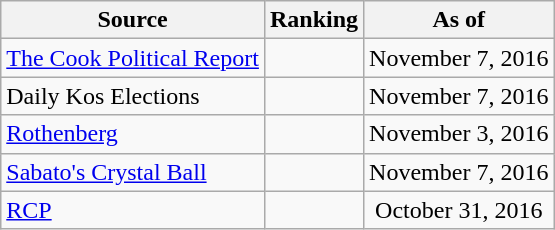<table class="wikitable" style="text-align:center">
<tr>
<th>Source</th>
<th>Ranking</th>
<th>As of</th>
</tr>
<tr>
<td align=left><a href='#'>The Cook Political Report</a></td>
<td></td>
<td>November 7, 2016</td>
</tr>
<tr>
<td align=left>Daily Kos Elections</td>
<td></td>
<td>November 7, 2016</td>
</tr>
<tr>
<td align=left><a href='#'>Rothenberg</a></td>
<td></td>
<td>November 3, 2016</td>
</tr>
<tr>
<td align=left><a href='#'>Sabato's Crystal Ball</a></td>
<td></td>
<td>November 7, 2016</td>
</tr>
<tr>
<td align="left"><a href='#'>RCP</a></td>
<td></td>
<td>October 31, 2016</td>
</tr>
</table>
